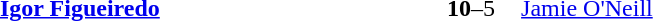<table width="50%" cellspacing="1">
<tr>
<th width=45%></th>
<th width=10%></th>
<th width=45%></th>
</tr>
<tr>
<td> <strong><a href='#'>Igor Figueiredo</a></strong></td>
<td align="center"><strong>10</strong>–5</td>
<td> <a href='#'>Jamie O'Neill</a></td>
</tr>
</table>
